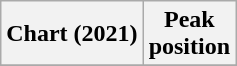<table class="wikitable">
<tr>
<th>Chart (2021)</th>
<th>Peak<br>position</th>
</tr>
<tr>
</tr>
</table>
